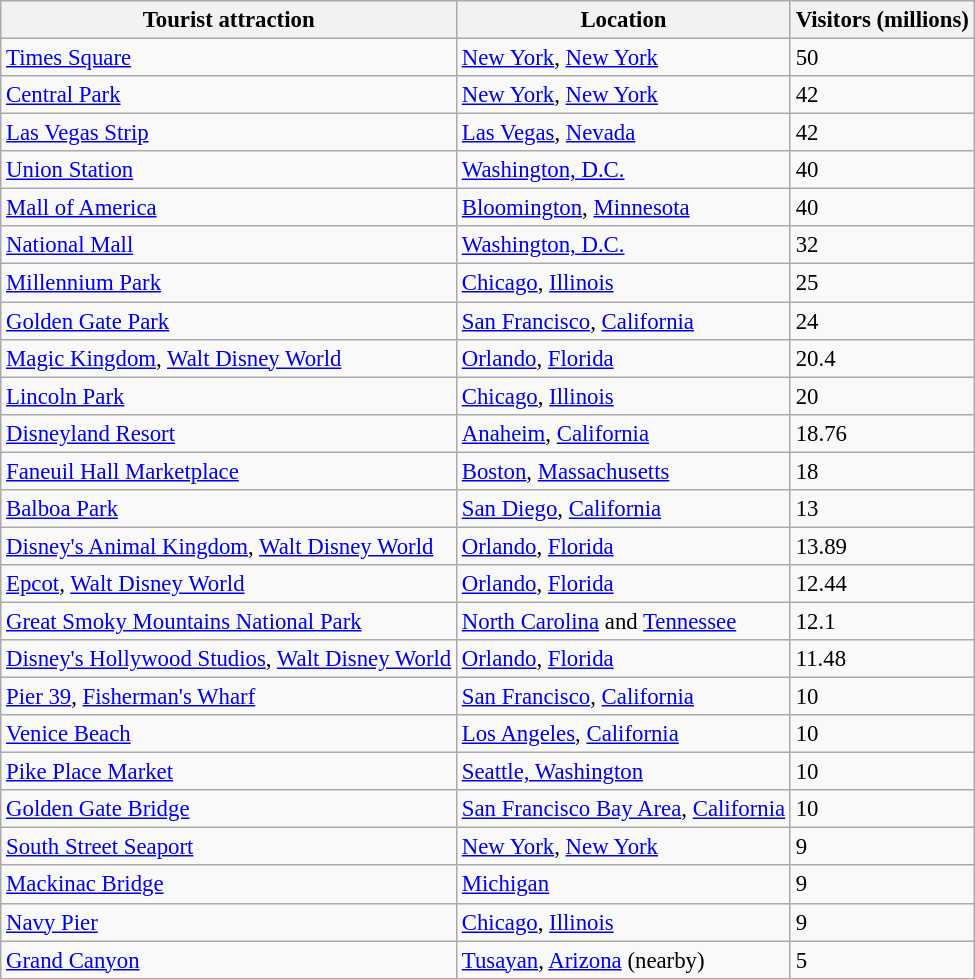<table class="wikitable sortable" style="font-size: 95%">
<tr>
<th>Tourist attraction</th>
<th>Location</th>
<th>Visitors (millions)</th>
</tr>
<tr>
<td><a href='#'>Times Square</a></td>
<td><a href='#'>New York</a>, <a href='#'>New York</a></td>
<td>50</td>
</tr>
<tr>
<td><a href='#'>Central Park</a></td>
<td><a href='#'>New York</a>, <a href='#'>New York</a></td>
<td>42</td>
</tr>
<tr>
<td><a href='#'>Las Vegas Strip</a></td>
<td><a href='#'>Las Vegas</a>, <a href='#'>Nevada</a></td>
<td>42</td>
</tr>
<tr>
<td><a href='#'>Union Station</a></td>
<td><a href='#'>Washington, D.C.</a></td>
<td>40</td>
</tr>
<tr>
<td><a href='#'>Mall of America</a></td>
<td><a href='#'>Bloomington</a>, <a href='#'>Minnesota</a></td>
<td>40</td>
</tr>
<tr>
<td><a href='#'>National Mall</a></td>
<td><a href='#'>Washington, D.C.</a></td>
<td>32</td>
</tr>
<tr>
<td><a href='#'>Millennium Park</a></td>
<td><a href='#'>Chicago</a>, <a href='#'>Illinois</a></td>
<td>25</td>
</tr>
<tr>
<td><a href='#'>Golden Gate Park</a></td>
<td><a href='#'>San Francisco</a>, <a href='#'>California</a></td>
<td>24</td>
</tr>
<tr>
<td><a href='#'>Magic Kingdom</a>, <a href='#'>Walt Disney World</a></td>
<td><a href='#'>Orlando</a>, <a href='#'>Florida</a></td>
<td>20.4</td>
</tr>
<tr>
<td><a href='#'>Lincoln Park</a></td>
<td><a href='#'>Chicago</a>, <a href='#'>Illinois</a></td>
<td>20</td>
</tr>
<tr>
<td><a href='#'>Disneyland Resort</a></td>
<td><a href='#'>Anaheim</a>, <a href='#'>California</a></td>
<td>18.76</td>
</tr>
<tr>
<td><a href='#'>Faneuil Hall Marketplace</a></td>
<td><a href='#'>Boston</a>, <a href='#'>Massachusetts</a></td>
<td>18</td>
</tr>
<tr>
<td><a href='#'>Balboa Park</a></td>
<td><a href='#'>San Diego</a>, <a href='#'>California</a></td>
<td>13</td>
</tr>
<tr>
<td><a href='#'>Disney's Animal Kingdom</a>, <a href='#'>Walt Disney World</a></td>
<td><a href='#'>Orlando</a>, <a href='#'>Florida</a></td>
<td>13.89</td>
</tr>
<tr>
<td><a href='#'>Epcot</a>, <a href='#'>Walt Disney World</a></td>
<td><a href='#'>Orlando</a>, <a href='#'>Florida</a></td>
<td>12.44</td>
</tr>
<tr>
<td><a href='#'>Great Smoky Mountains National Park</a></td>
<td><a href='#'>North Carolina</a> and <a href='#'>Tennessee</a></td>
<td>12.1</td>
</tr>
<tr>
<td><a href='#'>Disney's Hollywood Studios</a>, <a href='#'>Walt Disney World</a></td>
<td><a href='#'>Orlando</a>, <a href='#'>Florida</a></td>
<td>11.48</td>
</tr>
<tr>
<td><a href='#'>Pier 39</a>, <a href='#'>Fisherman's Wharf</a></td>
<td><a href='#'>San Francisco</a>, <a href='#'>California</a></td>
<td>10</td>
</tr>
<tr>
<td><a href='#'>Venice Beach</a></td>
<td><a href='#'>Los Angeles</a>, <a href='#'>California</a></td>
<td>10</td>
</tr>
<tr>
<td><a href='#'>Pike Place Market</a></td>
<td><a href='#'>Seattle, Washington</a></td>
<td>10</td>
</tr>
<tr>
<td><a href='#'>Golden Gate Bridge</a></td>
<td><a href='#'>San Francisco Bay Area</a>, <a href='#'>California</a></td>
<td>10</td>
</tr>
<tr>
<td><a href='#'>South Street Seaport</a></td>
<td><a href='#'>New York</a>, <a href='#'>New York</a></td>
<td>9</td>
</tr>
<tr>
<td><a href='#'>Mackinac Bridge</a></td>
<td><a href='#'>Michigan</a></td>
<td>9</td>
</tr>
<tr>
<td><a href='#'>Navy Pier</a></td>
<td><a href='#'>Chicago</a>, <a href='#'>Illinois</a></td>
<td>9</td>
</tr>
<tr>
<td><a href='#'>Grand Canyon</a></td>
<td><a href='#'>Tusayan</a>, <a href='#'>Arizona</a> (nearby)</td>
<td>5</td>
</tr>
</table>
